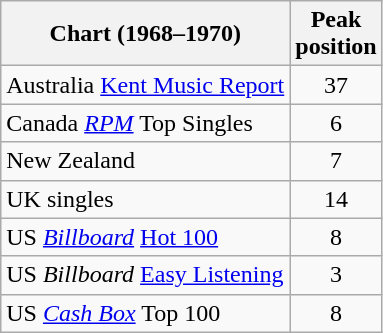<table class="wikitable sortable">
<tr>
<th>Chart (1968–1970)</th>
<th>Peak<br>position</th>
</tr>
<tr>
<td>Australia <a href='#'>Kent Music Report</a></td>
<td style="text-align:center;">37</td>
</tr>
<tr>
<td>Canada <a href='#'><em>RPM</em></a> Top Singles</td>
<td style="text-align:center;">6</td>
</tr>
<tr>
<td>New Zealand</td>
<td style="text-align:center;">7</td>
</tr>
<tr>
<td>UK singles</td>
<td style="text-align:center;">14</td>
</tr>
<tr>
<td>US <em><a href='#'>Billboard</a></em> <a href='#'>Hot 100</a></td>
<td style="text-align:center;">8</td>
</tr>
<tr>
<td>US <em>Billboard</em> <a href='#'>Easy Listening</a></td>
<td style="text-align:center;">3</td>
</tr>
<tr>
<td>US <a href='#'><em>Cash Box</em></a> Top 100</td>
<td align="center">8</td>
</tr>
</table>
